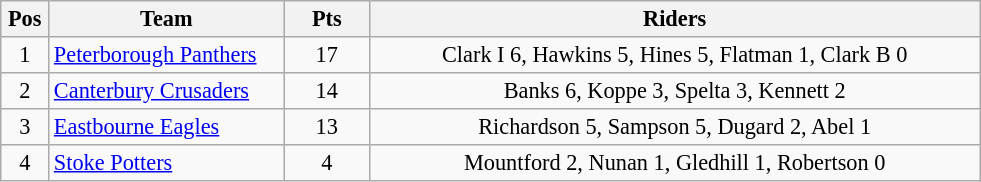<table class=wikitable style="font-size:93%;">
<tr>
<th width=25px>Pos</th>
<th width=150px>Team</th>
<th width=50px>Pts</th>
<th width=400px>Riders</th>
</tr>
<tr align=center>
<td>1</td>
<td align=left><a href='#'>Peterborough Panthers</a></td>
<td>17</td>
<td>Clark I 6, Hawkins 5, Hines 5, Flatman 1, Clark B 0</td>
</tr>
<tr align=center>
<td>2</td>
<td align=left><a href='#'>Canterbury Crusaders</a></td>
<td>14</td>
<td>Banks 6, Koppe 3, Spelta 3, Kennett 2</td>
</tr>
<tr align=center>
<td>3</td>
<td align=left><a href='#'>Eastbourne Eagles</a></td>
<td>13</td>
<td>Richardson 5, Sampson 5, Dugard 2, Abel 1</td>
</tr>
<tr align=center>
<td>4</td>
<td align=left><a href='#'>Stoke Potters</a></td>
<td>4</td>
<td>Mountford 2, Nunan 1, Gledhill 1, Robertson 0</td>
</tr>
</table>
